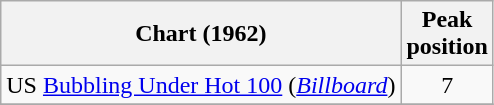<table class="wikitable sortable">
<tr>
<th align="left">Chart (1962)</th>
<th align="center">Peak<br>position</th>
</tr>
<tr>
<td align="left">US <a href='#'>Bubbling Under Hot 100</a> (<em><a href='#'>Billboard</a></em>)</td>
<td align="center">7</td>
</tr>
<tr>
</tr>
</table>
